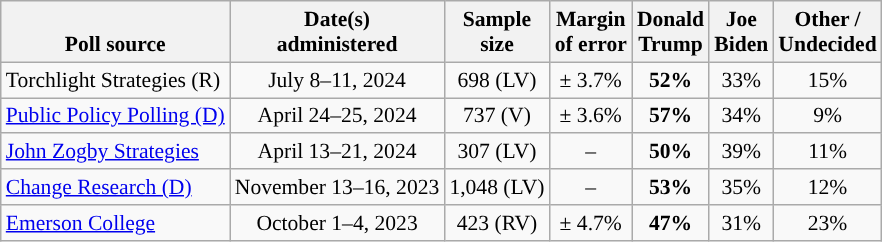<table class="wikitable sortable mw-datatable" style="font-size:90%;text-align:center;line-height:17px">
<tr valign=bottom>
<th>Poll source</th>
<th>Date(s)<br>administered</th>
<th>Sample<br>size</th>
<th>Margin<br>of error</th>
<th class="unsortable">Donald<br>Trump<br></th>
<th class="unsortable">Joe<br>Biden<br></th>
<th class="unsortable">Other /<br>Undecided</th>
</tr>
<tr>
<td style="text-align:left;">Torchlight Strategies (R)</td>
<td>July 8–11, 2024</td>
<td>698 (LV)</td>
<td>± 3.7%</td>
<td style="background-color:"><strong>52%</strong></td>
<td>33%</td>
<td>15%</td>
</tr>
<tr>
<td style="text-align:left;"><a href='#'>Public Policy Polling (D)</a></td>
<td>April 24–25, 2024</td>
<td>737 (V)</td>
<td>± 3.6%</td>
<td style="background-color:"><strong>57%</strong></td>
<td>34%</td>
<td>9%</td>
</tr>
<tr>
<td style="text-align:left;"><a href='#'>John Zogby Strategies</a></td>
<td data-sort-value="2024-05-01">April 13–21, 2024</td>
<td>307 (LV)</td>
<td>–</td>
<td style="background-color:"><strong>50%</strong></td>
<td>39%</td>
<td>11%</td>
</tr>
<tr>
<td style="text-align:left;"><a href='#'>Change Research (D)</a></td>
<td>November 13–16, 2023</td>
<td>1,048 (LV)</td>
<td>–</td>
<td style="background-color:"><strong>53%</strong></td>
<td>35%</td>
<td>12%</td>
</tr>
<tr>
<td style="text-align:left;"><a href='#'>Emerson College</a></td>
<td>October 1–4, 2023</td>
<td>423 (RV)</td>
<td>± 4.7%</td>
<td style="background-color:"><strong>47%</strong></td>
<td>31%</td>
<td>23%</td>
</tr>
</table>
